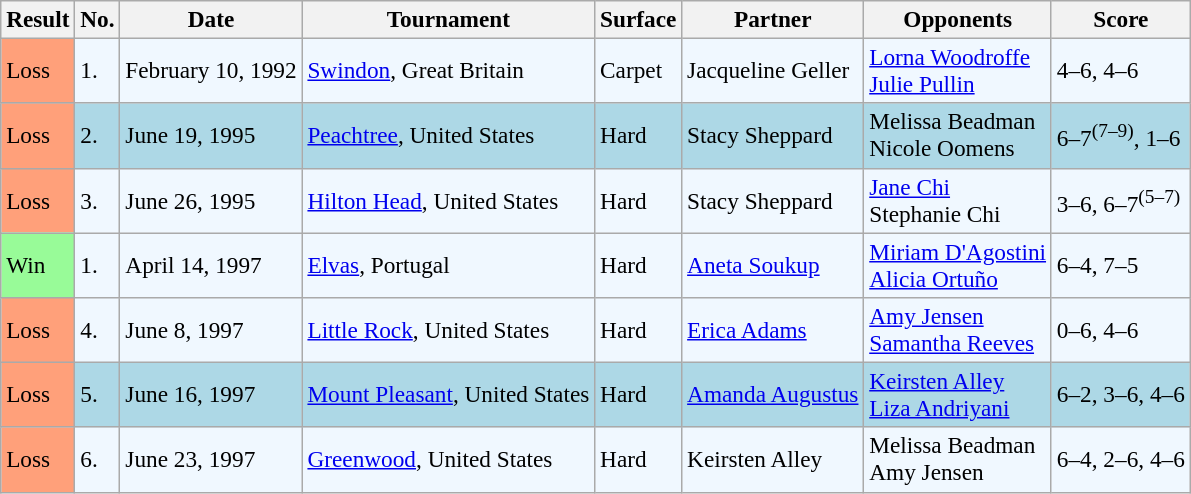<table class="sortable wikitable" style=font-size:97%>
<tr>
<th>Result</th>
<th>No.</th>
<th>Date</th>
<th>Tournament</th>
<th>Surface</th>
<th>Partner</th>
<th>Opponents</th>
<th class="unsortable">Score</th>
</tr>
<tr style="background:#f0f8ff;">
<td bgcolor="FFA07A">Loss</td>
<td>1.</td>
<td>February 10, 1992</td>
<td><a href='#'>Swindon</a>, Great Britain</td>
<td>Carpet</td>
<td> Jacqueline Geller</td>
<td> <a href='#'>Lorna Woodroffe</a> <br>  <a href='#'>Julie Pullin</a></td>
<td>4–6, 4–6</td>
</tr>
<tr style="background:lightblue;">
<td bgcolor="FFA07A">Loss</td>
<td>2.</td>
<td>June 19, 1995</td>
<td><a href='#'>Peachtree</a>, United States</td>
<td>Hard</td>
<td> Stacy Sheppard</td>
<td> Melissa Beadman <br>  Nicole Oomens</td>
<td>6–7<sup>(7–9)</sup>, 1–6</td>
</tr>
<tr style="background:#f0f8ff;">
<td bgcolor="FFA07A">Loss</td>
<td>3.</td>
<td>June 26, 1995</td>
<td><a href='#'>Hilton Head</a>, United States</td>
<td>Hard</td>
<td> Stacy Sheppard</td>
<td> <a href='#'>Jane Chi</a> <br>  Stephanie Chi</td>
<td>3–6, 6–7<sup>(5–7)</sup></td>
</tr>
<tr style="background:#f0f8ff;">
<td bgcolor="98FB98">Win</td>
<td>1.</td>
<td>April 14, 1997</td>
<td><a href='#'>Elvas</a>, Portugal</td>
<td>Hard</td>
<td> <a href='#'>Aneta Soukup</a></td>
<td> <a href='#'>Miriam D'Agostini</a> <br>  <a href='#'>Alicia Ortuño</a></td>
<td>6–4, 7–5</td>
</tr>
<tr style="background:#f0f8ff;">
<td bgcolor="FFA07A">Loss</td>
<td>4.</td>
<td>June 8, 1997</td>
<td><a href='#'>Little Rock</a>, United States</td>
<td>Hard</td>
<td> <a href='#'>Erica Adams</a></td>
<td> <a href='#'>Amy Jensen</a> <br>  <a href='#'>Samantha Reeves</a></td>
<td>0–6, 4–6</td>
</tr>
<tr style="background:lightblue;">
<td bgcolor="FFA07A">Loss</td>
<td>5.</td>
<td>June 16, 1997</td>
<td><a href='#'>Mount Pleasant</a>, United States</td>
<td>Hard</td>
<td> <a href='#'>Amanda Augustus</a></td>
<td> <a href='#'>Keirsten Alley</a> <br>  <a href='#'>Liza Andriyani</a></td>
<td>6–2, 3–6, 4–6</td>
</tr>
<tr style="background:#f0f8ff;">
<td bgcolor="FFA07A">Loss</td>
<td>6.</td>
<td>June 23, 1997</td>
<td><a href='#'>Greenwood</a>, United States</td>
<td>Hard</td>
<td> Keirsten Alley</td>
<td> Melissa Beadman <br>  Amy Jensen</td>
<td>6–4, 2–6, 4–6</td>
</tr>
</table>
